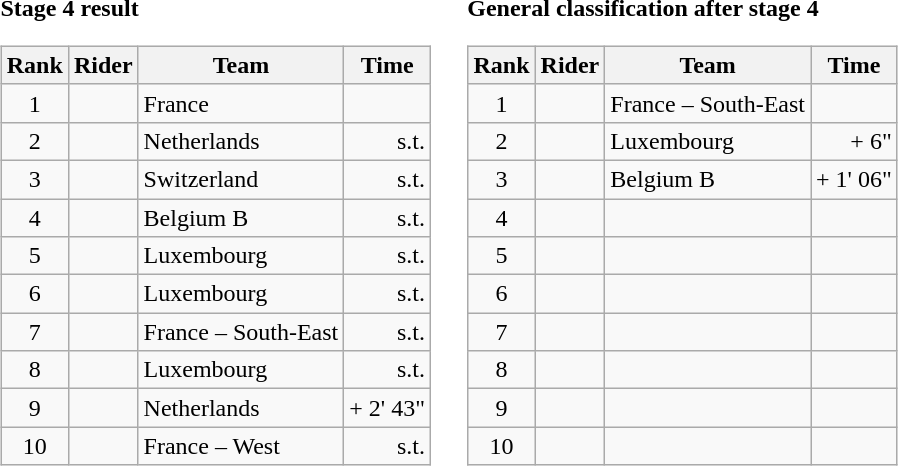<table>
<tr>
<td><strong>Stage 4 result</strong><br><table class="wikitable">
<tr>
<th scope="col">Rank</th>
<th scope="col">Rider</th>
<th scope="col">Team</th>
<th scope="col">Time</th>
</tr>
<tr>
<td style="text-align:center;">1</td>
<td></td>
<td>France</td>
<td style="text-align:right;"></td>
</tr>
<tr>
<td style="text-align:center;">2</td>
<td></td>
<td>Netherlands</td>
<td style="text-align:right;">s.t.</td>
</tr>
<tr>
<td style="text-align:center;">3</td>
<td></td>
<td>Switzerland</td>
<td style="text-align:right;">s.t.</td>
</tr>
<tr>
<td style="text-align:center;">4</td>
<td></td>
<td>Belgium B</td>
<td style="text-align:right;">s.t.</td>
</tr>
<tr>
<td style="text-align:center;">5</td>
<td></td>
<td>Luxembourg</td>
<td style="text-align:right;">s.t.</td>
</tr>
<tr>
<td style="text-align:center;">6</td>
<td></td>
<td>Luxembourg</td>
<td style="text-align:right;">s.t.</td>
</tr>
<tr>
<td style="text-align:center;">7</td>
<td></td>
<td>France – South-East</td>
<td style="text-align:right;">s.t.</td>
</tr>
<tr>
<td style="text-align:center;">8</td>
<td></td>
<td>Luxembourg</td>
<td style="text-align:right;">s.t.</td>
</tr>
<tr>
<td style="text-align:center;">9</td>
<td></td>
<td>Netherlands</td>
<td style="text-align:right;">+ 2' 43"</td>
</tr>
<tr>
<td style="text-align:center;">10</td>
<td></td>
<td>France – West</td>
<td style="text-align:right;">s.t.</td>
</tr>
</table>
</td>
<td></td>
<td><strong>General classification after stage 4</strong><br><table class="wikitable">
<tr>
<th scope="col">Rank</th>
<th scope="col">Rider</th>
<th scope="col">Team</th>
<th scope="col">Time</th>
</tr>
<tr>
<td style="text-align:center;">1</td>
<td></td>
<td>France – South-East</td>
<td style="text-align:right;"></td>
</tr>
<tr>
<td style="text-align:center;">2</td>
<td></td>
<td>Luxembourg</td>
<td style="text-align:right;">+ 6"</td>
</tr>
<tr>
<td style="text-align:center;">3</td>
<td></td>
<td>Belgium B</td>
<td style="text-align:right;">+ 1' 06"</td>
</tr>
<tr>
<td style="text-align:center;">4</td>
<td></td>
<td></td>
<td></td>
</tr>
<tr>
<td style="text-align:center;">5</td>
<td></td>
<td></td>
<td></td>
</tr>
<tr>
<td style="text-align:center;">6</td>
<td></td>
<td></td>
<td></td>
</tr>
<tr>
<td style="text-align:center;">7</td>
<td></td>
<td></td>
<td></td>
</tr>
<tr>
<td style="text-align:center;">8</td>
<td></td>
<td></td>
<td></td>
</tr>
<tr>
<td style="text-align:center;">9</td>
<td></td>
<td></td>
<td></td>
</tr>
<tr>
<td style="text-align:center;">10</td>
<td></td>
<td></td>
<td></td>
</tr>
</table>
</td>
</tr>
</table>
